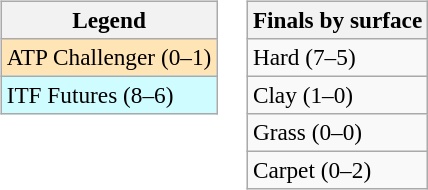<table>
<tr valign=top>
<td><br><table class=wikitable style=font-size:97%>
<tr>
<th>Legend</th>
</tr>
<tr bgcolor=moccasin>
<td>ATP Challenger (0–1)</td>
</tr>
<tr bgcolor=cffcff>
<td>ITF Futures (8–6)</td>
</tr>
</table>
</td>
<td><br><table class=wikitable style=font-size:97%>
<tr>
<th>Finals by surface</th>
</tr>
<tr>
<td>Hard (7–5)</td>
</tr>
<tr>
<td>Clay (1–0)</td>
</tr>
<tr>
<td>Grass (0–0)</td>
</tr>
<tr>
<td>Carpet (0–2)</td>
</tr>
</table>
</td>
</tr>
</table>
